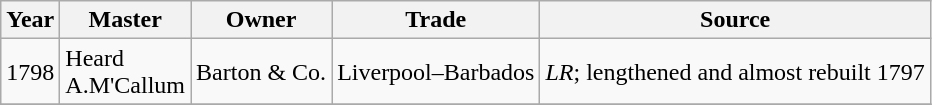<table class=" wikitable">
<tr>
<th>Year</th>
<th>Master</th>
<th>Owner</th>
<th>Trade</th>
<th>Source</th>
</tr>
<tr>
<td>1798</td>
<td>Heard<br>A.M'Callum</td>
<td>Barton & Co.</td>
<td>Liverpool–Barbados</td>
<td><em>LR</em>; lengthened and almost rebuilt 1797</td>
</tr>
<tr>
</tr>
</table>
